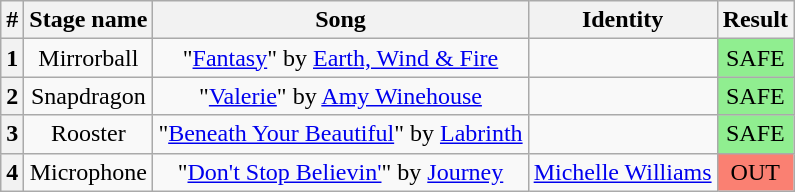<table class="wikitable plainrowheaders" style="text-align: center;">
<tr>
<th>#</th>
<th>Stage name</th>
<th>Song</th>
<th>Identity</th>
<th>Result</th>
</tr>
<tr>
<th>1</th>
<td>Mirrorball</td>
<td>"<a href='#'>Fantasy</a>" by <a href='#'>Earth, Wind & Fire</a></td>
<td></td>
<td bgcolor=lightgreen>SAFE</td>
</tr>
<tr>
<th>2</th>
<td>Snapdragon</td>
<td>"<a href='#'>Valerie</a>" by <a href='#'>Amy Winehouse</a></td>
<td></td>
<td bgcolor=lightgreen>SAFE</td>
</tr>
<tr>
<th>3</th>
<td>Rooster</td>
<td>"<a href='#'>Beneath Your Beautiful</a>" by <a href='#'>Labrinth</a></td>
<td></td>
<td bgcolor=lightgreen>SAFE</td>
</tr>
<tr>
<th>4</th>
<td>Microphone</td>
<td>"<a href='#'>Don't Stop Believin'</a>" by <a href='#'>Journey</a></td>
<td><a href='#'>Michelle Williams</a></td>
<td bgcolor=salmon>OUT</td>
</tr>
</table>
